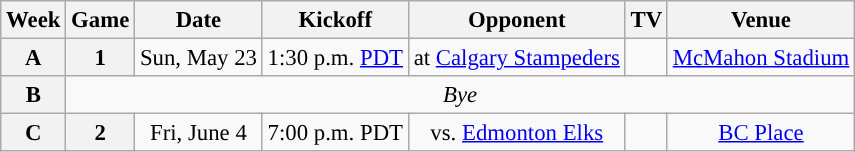<table class="wikitable" style="font-size: 95%;">
<tr>
<th scope="col">Week</th>
<th scope="col">Game</th>
<th scope="col">Date</th>
<th scope="col">Kickoff</th>
<th scope="col">Opponent</th>
<th scope="col">TV</th>
<th scope="col">Venue</th>
</tr>
<tr style= bgcolor="ffffff">
<th align="center">A</th>
<th align="center">1</th>
<td align="center">Sun, May 23</td>
<td align="center">1:30 p.m. <a href='#'>PDT</a></td>
<td align="center">at <a href='#'>Calgary Stampeders</a></td>
<td align="center"></td>
<td align="center"><a href='#'>McMahon Stadium</a></td>
</tr>
<tr style= bgcolor="ffffff">
<th align="center">B</th>
<td colspan=10 align="center" valign="middle"><em>Bye</em></td>
</tr>
<tr style= bgcolor="ffffff">
<th align="center">C</th>
<th align="center">2</th>
<td align="center">Fri, June 4</td>
<td align="center">7:00 p.m. PDT</td>
<td align="center">vs. <a href='#'>Edmonton Elks</a></td>
<td align="center"></td>
<td align="center"><a href='#'>BC Place</a></td>
</tr>
</table>
